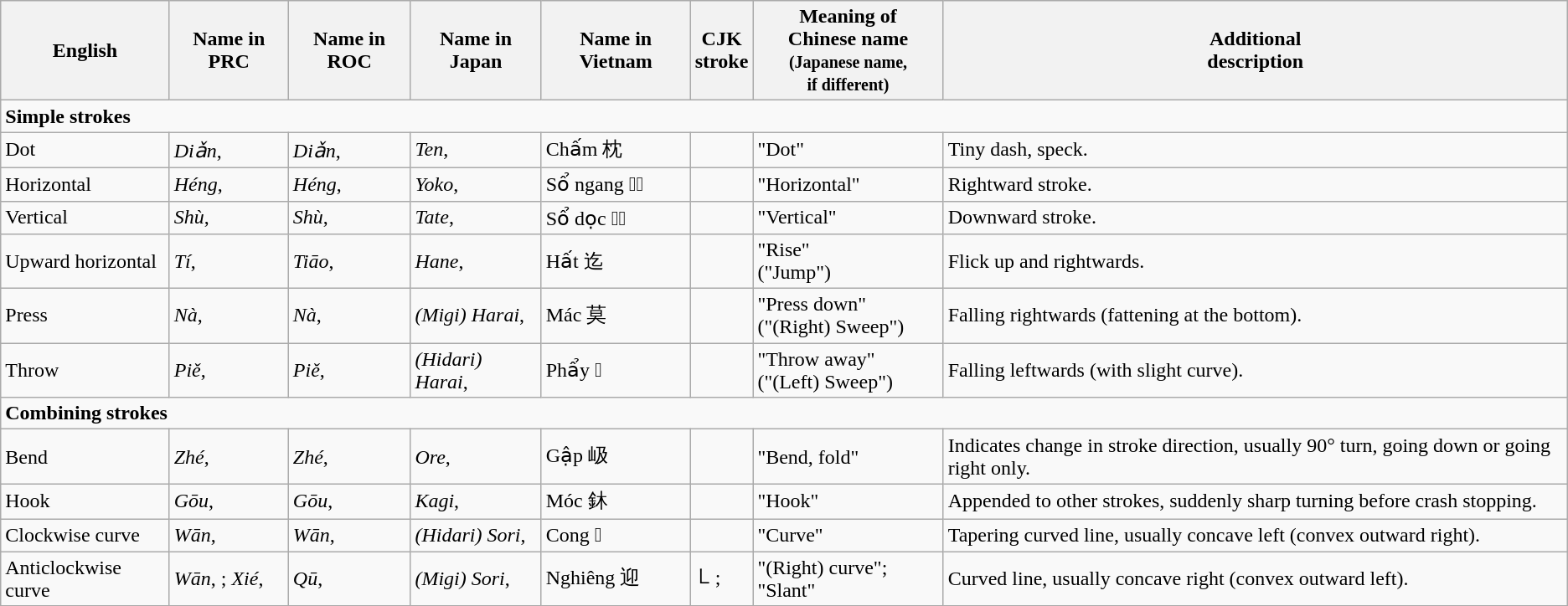<table class="wikitable">
<tr>
<th>English</th>
<th>Name in PRC</th>
<th>Name in ROC</th>
<th>Name in Japan</th>
<th>Name in Vietnam</th>
<th>CJK<br>stroke</th>
<th>Meaning of<br>Chinese name<br><small>(Japanese name,<br>if different)</small></th>
<th>Additional<br>description</th>
</tr>
<tr>
<td colspan="8"><strong>Simple strokes</strong></td>
</tr>
<tr>
<td>Dot</td>
<td><em>Diǎn</em>, </td>
<td><em>Diǎn</em>, </td>
<td><em>Ten</em>, </td>
<td>Chấm 枕</td>
<td></td>
<td>"Dot"</td>
<td>Tiny dash, speck.</td>
</tr>
<tr>
<td>Horizontal</td>
<td><em>Héng</em>, </td>
<td><em>Héng</em>, </td>
<td><em>Yoko</em>, </td>
<td>Sổ ngang 𬃈昂</td>
<td></td>
<td>"Horizontal"</td>
<td>Rightward stroke.</td>
</tr>
<tr>
<td>Vertical</td>
<td><em>Shù</em>, </td>
<td><em>Shù</em>, </td>
<td><em>Tate</em>, </td>
<td>Sổ dọc 𬃈𫆡</td>
<td></td>
<td>"Vertical"</td>
<td>Downward stroke.</td>
</tr>
<tr>
<td>Upward horizontal</td>
<td><em>Tí</em>, </td>
<td><em>Tiāo</em>, </td>
<td><em>Hane</em>, </td>
<td>Hất 迄</td>
<td></td>
<td>"Rise"<br>("Jump")</td>
<td>Flick up and rightwards.</td>
</tr>
<tr>
<td>Press</td>
<td><em>Nà</em>, </td>
<td><em>Nà</em>, </td>
<td><em>(Migi) Harai</em>, </td>
<td>Mác 莫</td>
<td></td>
<td>"Press down"<br>("(Right) Sweep")</td>
<td>Falling rightwards (fattening at the bottom).</td>
</tr>
<tr>
<td>Throw</td>
<td><em>Piě</em>, </td>
<td><em>Piě</em>, </td>
<td><em>(Hidari) Harai</em>, </td>
<td>Phẩy 𢵪</td>
<td></td>
<td>"Throw away"<br>("(Left) Sweep")</td>
<td>Falling leftwards (with slight curve).</td>
</tr>
<tr>
<td colspan="8"><strong>Combining strokes</strong></td>
</tr>
<tr>
<td>Bend</td>
<td><em>Zhé</em>, </td>
<td><em>Zhé</em>, </td>
<td><em>Ore</em>, </td>
<td>Gập 岋</td>
<td></td>
<td>"Bend, fold"</td>
<td>Indicates change in stroke direction, usually 90° turn, going down or going right only.</td>
</tr>
<tr>
<td>Hook</td>
<td><em>Gōu</em>, </td>
<td><em>Gōu</em>, </td>
<td><em>Kagi</em>, </td>
<td>Móc 鈢</td>
<td></td>
<td>"Hook"</td>
<td>Appended to other strokes, suddenly sharp turning before crash stopping.</td>
</tr>
<tr>
<td>Clockwise curve</td>
<td><em>Wān</em>, </td>
<td><em>Wān</em>, </td>
<td><em>(Hidari) Sori</em>, </td>
<td>Cong 𢏣</td>
<td></td>
<td>"Curve"</td>
<td>Tapering curved line, usually concave left (convex outward right).</td>
</tr>
<tr>
<td>Anticlockwise curve</td>
<td><em>Wān</em>, ; <em>Xié</em>, </td>
<td><em>Qū</em>, </td>
<td><em>(Migi) Sori</em>, </td>
<td>Nghiêng 迎</td>
<td>㇄; </td>
<td>"(Right) curve"; "Slant"</td>
<td>Curved line, usually concave right (convex outward left).</td>
</tr>
<tr>
</tr>
</table>
